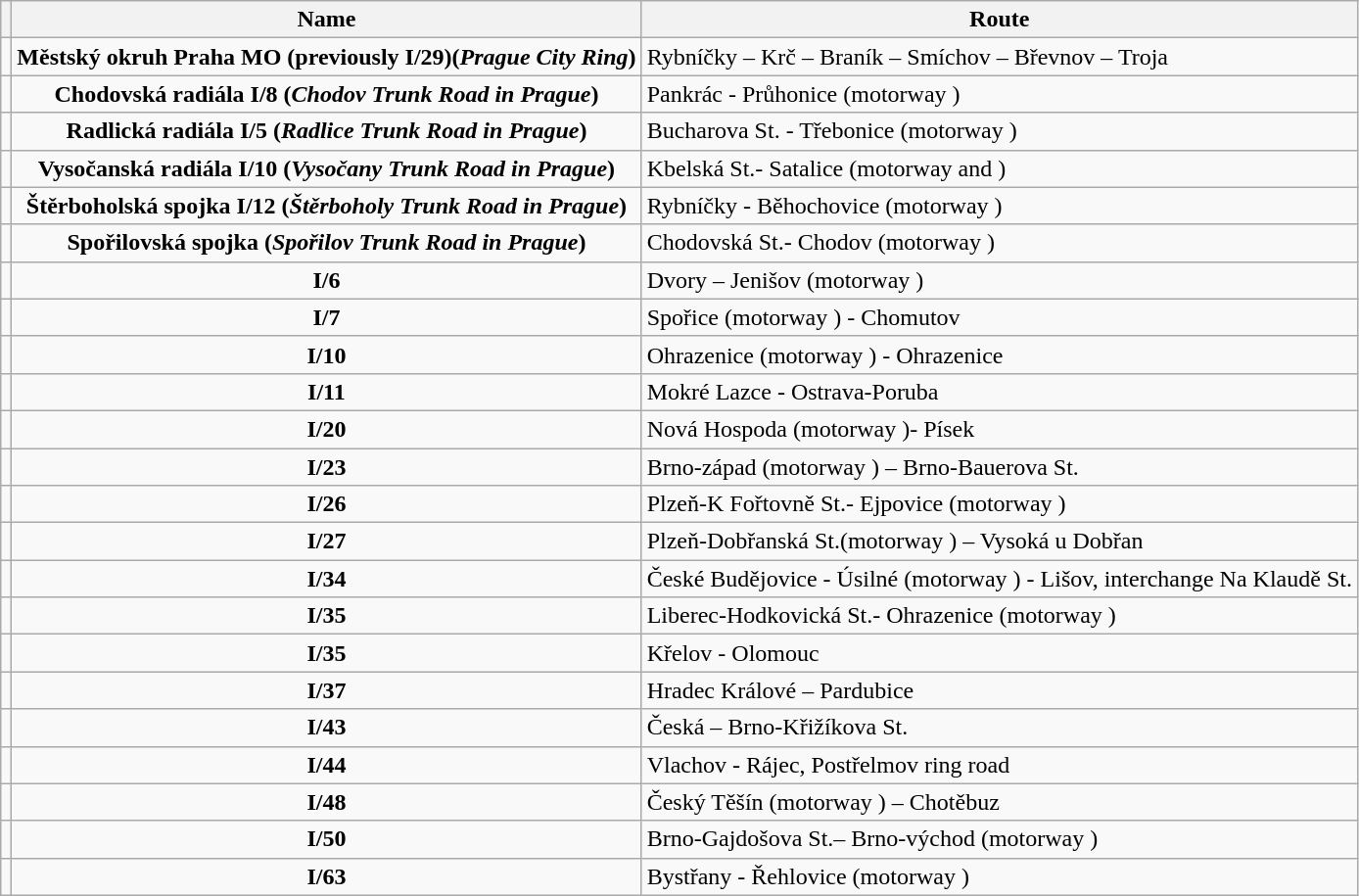<table class="wikitable sortable">
<tr>
<th></th>
<th>Name</th>
<th>Route</th>
</tr>
<tr>
<td style="text-align:center;"></td>
<td style="text-align:center;"><strong>Městský okruh Praha MO (previously I/29)(<em>Prague City Ring</em>)</strong> </td>
<td>Rybníčky – Krč – Braník – Smíchov – Břevnov – Troja</td>
</tr>
<tr>
<td style="text-align:center;"></td>
<td style="text-align:center;"><strong>Chodovská radiála I/8 (<em>Chodov Trunk Road in Prague</em>)</strong></td>
<td>Pankrác - Průhonice (motorway  )</td>
</tr>
<tr>
<td style="text-align:center;"></td>
<td style="text-align:center;"><strong>Radlická radiála I/5 (<em>Radlice Trunk Road in Prague</em>)</strong></td>
<td>Bucharova St. - Třebonice (motorway  )</td>
</tr>
<tr>
<td style="text-align:center;"></td>
<td style="text-align:center;"><strong>Vysočanská radiála I/10 (<em>Vysočany Trunk Road in Prague</em>)</strong></td>
<td>Kbelská St.- Satalice (motorway  and  )</td>
</tr>
<tr>
<td style="text-align:center;"></td>
<td style="text-align:center;"><strong>Štěrboholská spojka I/12 (<em>Štěrboholy Trunk Road in Prague</em>)</strong></td>
<td>Rybníčky - Běhochovice (motorway  )</td>
</tr>
<tr>
<td style="text-align:center;"></td>
<td style="text-align:center;"><strong>Spořilovská spojka (<em>Spořilov Trunk Road in Prague</em>)</strong></td>
<td>Chodovská St.- Chodov (motorway  )</td>
</tr>
<tr>
<td style="text-align:center;"></td>
<td style="text-align:center;"><strong>I/6</strong></td>
<td>Dvory – Jenišov (motorway  )</td>
</tr>
<tr>
<td style="text-align:center;"></td>
<td style="text-align:center;"><strong>I/7</strong></td>
<td>Spořice (motorway  ) - Chomutov</td>
</tr>
<tr>
<td style="text-align:center;"></td>
<td style="text-align:center;"><strong>I/10</strong></td>
<td>Ohrazenice (motorway  ) - Ohrazenice</td>
</tr>
<tr>
<td style="text-align:center;"></td>
<td style="text-align:center;"><strong>I/11</strong></td>
<td>Mokré Lazce - Ostrava-Poruba</td>
</tr>
<tr>
<td style="text-align:center;"></td>
<td style="text-align:center;"><strong>I/20</strong></td>
<td>Nová Hospoda (motorway  )- Písek</td>
</tr>
<tr>
<td style="text-align:center;"></td>
<td style="text-align:center;"><strong>I/23</strong></td>
<td>Brno-západ (motorway  ) – Brno-Bauerova St.</td>
</tr>
<tr>
<td style="text-align:center;"></td>
<td style="text-align:center;"><strong>I/26</strong></td>
<td>Plzeň-K Fořtovně St.- Ejpovice (motorway  )</td>
</tr>
<tr>
<td style="text-align:center;"></td>
<td style="text-align:center;"><strong>I/27</strong></td>
<td>Plzeň-Dobřanská St.(motorway  ) – Vysoká u Dobřan</td>
</tr>
<tr>
<td style="text-align:center;"></td>
<td style="text-align:center;"><strong>I/34</strong></td>
<td>České Budějovice - Úsilné (motorway  ) - Lišov, interchange Na Klaudě St.</td>
</tr>
<tr>
<td style="text-align:center;"></td>
<td style="text-align:center;"><strong>I/35</strong></td>
<td>Liberec-Hodkovická St.- Ohrazenice (motorway  )</td>
</tr>
<tr>
<td style="text-align:center;"></td>
<td style="text-align:center;"><strong>I/35</strong></td>
<td>Křelov - Olomouc</td>
</tr>
<tr>
<td style="text-align:center;"></td>
<td style="text-align:center;"><strong>I/37</strong></td>
<td>Hradec Králové – Pardubice</td>
</tr>
<tr>
<td style="text-align:center;"></td>
<td style="text-align:center;"><strong>I/43</strong></td>
<td>Česká – Brno-Křižíkova St.</td>
</tr>
<tr>
<td style="text-align:center;"></td>
<td style="text-align:center;"><strong>I/44</strong></td>
<td>Vlachov - Rájec, Postřelmov ring road</td>
</tr>
<tr>
<td style="text-align:center;"></td>
<td style="text-align:center;"><strong>I/48</strong></td>
<td>Český Těšín (motorway  ) – Chotěbuz</td>
</tr>
<tr>
<td style="text-align:center;"></td>
<td style="text-align:center;"><strong>I/50</strong></td>
<td>Brno-Gajdošova St.– Brno-východ (motorway  )</td>
</tr>
<tr>
<td style="text-align:center;"></td>
<td style="text-align:center;"><strong>I/63</strong></td>
<td>Bystřany - Řehlovice (motorway  )</td>
</tr>
</table>
